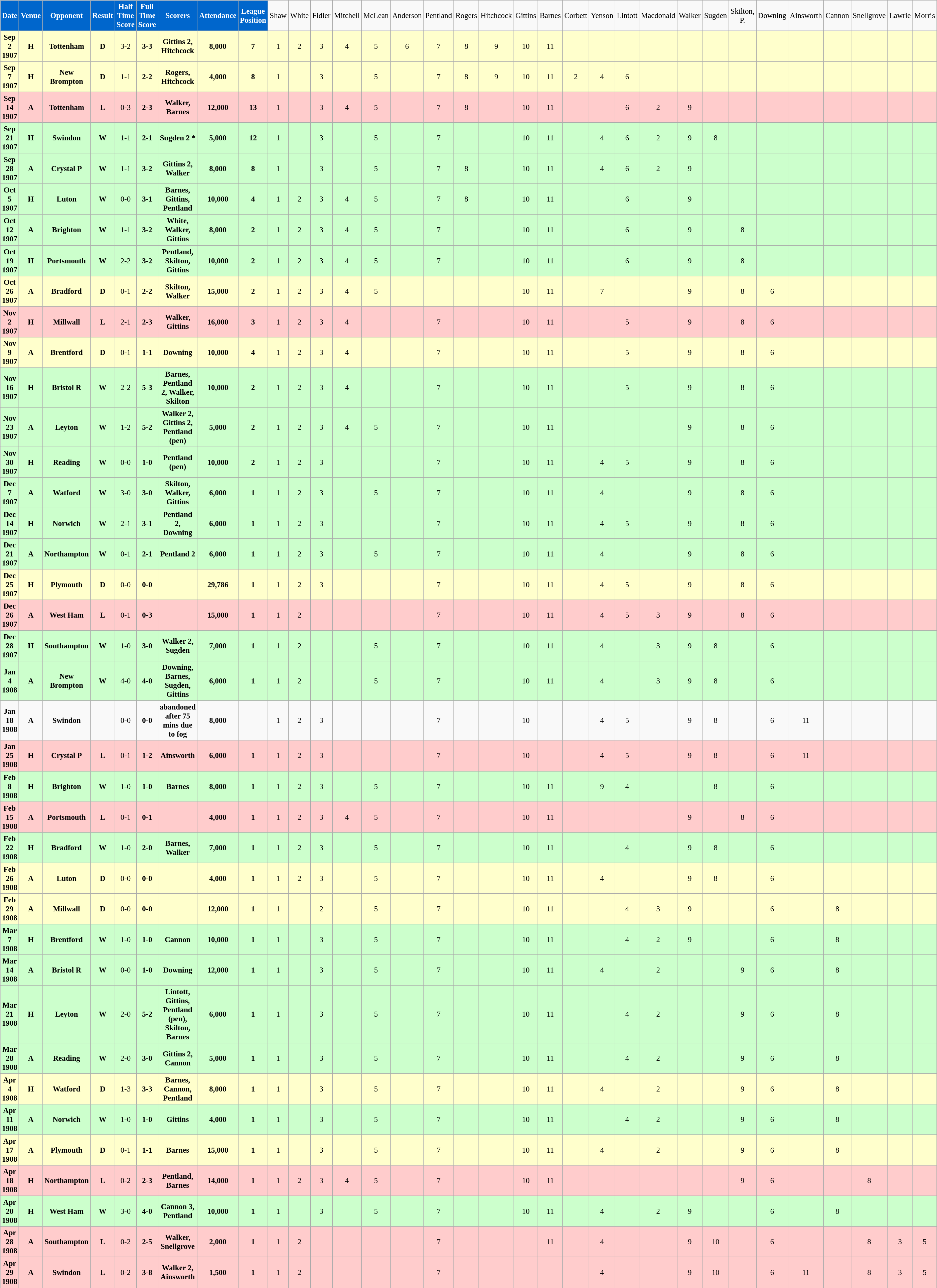<table class="wikitable sortable" style="font-size:95%; text-align:center">
<tr>
<td style="background:#0066CC; color:#FFFFFF; text-align:center;"><strong>Date</strong></td>
<td style="background:#0066CC; color:#FFFFFF; text-align:center;"><strong>Venue</strong></td>
<td style="background:#0066CC; color:#FFFFFF; text-align:center;"><strong>Opponent</strong></td>
<td style="background:#0066CC; color:#FFFFFF; text-align:center;"><strong>Result</strong></td>
<td style="background:#0066CC; color:#FFFFFF; text-align:center;"><strong>Half Time Score</strong></td>
<td style="background:#0066CC; color:#FFFFFF; text-align:center;"><strong>Full Time Score</strong></td>
<td style="background:#0066CC; color:#FFFFFF; text-align:center;"><strong>Scorers</strong></td>
<td style="background:#0066CC; color:#FFFFFF; text-align:center;"><strong>Attendance</strong></td>
<td style="background:#0066CC; color:#FFFFFF; text-align:center;"><strong>League Position</strong></td>
<td>Shaw</td>
<td>White</td>
<td>Fidler</td>
<td>Mitchell</td>
<td>McLean</td>
<td>Anderson</td>
<td>Pentland</td>
<td>Rogers</td>
<td>Hitchcock</td>
<td>Gittins</td>
<td>Barnes</td>
<td>Corbett</td>
<td>Yenson</td>
<td>Lintott</td>
<td>Macdonald</td>
<td>Walker</td>
<td>Sugden</td>
<td>Skilton, P.</td>
<td>Downing</td>
<td>Ainsworth</td>
<td>Cannon</td>
<td>Snellgrove</td>
<td>Lawrie</td>
<td>Morris</td>
</tr>
<tr bgcolor="#FFFFCC">
<td><strong>Sep 2 1907</strong></td>
<td><strong>H</strong></td>
<td><strong>Tottenham</strong></td>
<td><strong>D</strong></td>
<td>3-2</td>
<td><strong>3-3</strong></td>
<td><strong>Gittins 2, Hitchcock</strong></td>
<td><strong>8,000</strong></td>
<td><strong>7</strong></td>
<td>1</td>
<td>2</td>
<td>3</td>
<td>4</td>
<td>5</td>
<td>6</td>
<td>7</td>
<td>8</td>
<td>9</td>
<td>10</td>
<td>11</td>
<td></td>
<td></td>
<td></td>
<td></td>
<td></td>
<td></td>
<td></td>
<td></td>
<td></td>
<td></td>
<td></td>
<td></td>
<td></td>
</tr>
<tr bgcolor="#FFFFCC">
<td><strong>Sep 7 1907</strong></td>
<td><strong>H</strong></td>
<td><strong>New Brompton</strong></td>
<td><strong>D</strong></td>
<td>1-1</td>
<td><strong>2-2</strong></td>
<td><strong>Rogers, Hitchcock</strong></td>
<td><strong>4,000</strong></td>
<td><strong>8</strong></td>
<td>1</td>
<td></td>
<td>3</td>
<td></td>
<td>5</td>
<td></td>
<td>7</td>
<td>8</td>
<td>9</td>
<td>10</td>
<td>11</td>
<td>2</td>
<td>4</td>
<td>6</td>
<td></td>
<td></td>
<td></td>
<td></td>
<td></td>
<td></td>
<td></td>
<td></td>
<td></td>
<td></td>
</tr>
<tr bgcolor="#FFCCCC">
<td><strong>Sep 14 1907</strong></td>
<td><strong>A</strong></td>
<td><strong>Tottenham</strong></td>
<td><strong>L</strong></td>
<td>0-3</td>
<td><strong>2-3</strong></td>
<td><strong>Walker, Barnes</strong></td>
<td><strong>12,000</strong></td>
<td><strong>13</strong></td>
<td>1</td>
<td></td>
<td>3</td>
<td>4</td>
<td>5</td>
<td></td>
<td>7</td>
<td>8</td>
<td></td>
<td>10</td>
<td>11</td>
<td></td>
<td></td>
<td>6</td>
<td>2</td>
<td>9</td>
<td></td>
<td></td>
<td></td>
<td></td>
<td></td>
<td></td>
<td></td>
<td></td>
</tr>
<tr bgcolor="#CCFFCC">
<td><strong>Sep 21 1907</strong></td>
<td><strong>H</strong></td>
<td><strong>Swindon</strong></td>
<td><strong>W</strong></td>
<td>1-1</td>
<td><strong>2-1</strong></td>
<td><strong>Sugden 2 *</strong></td>
<td><strong>5,000</strong></td>
<td><strong>12</strong></td>
<td>1</td>
<td></td>
<td>3</td>
<td></td>
<td>5</td>
<td></td>
<td>7</td>
<td></td>
<td></td>
<td>10</td>
<td>11</td>
<td></td>
<td>4</td>
<td>6</td>
<td>2</td>
<td>9</td>
<td>8</td>
<td></td>
<td></td>
<td></td>
<td></td>
<td></td>
<td></td>
<td></td>
</tr>
<tr bgcolor="#CCFFCC">
<td><strong>Sep 28 1907</strong></td>
<td><strong>A</strong></td>
<td><strong>Crystal P</strong></td>
<td><strong>W</strong></td>
<td>1-1</td>
<td><strong>3-2</strong></td>
<td><strong>Gittins 2, Walker</strong></td>
<td><strong>8,000</strong></td>
<td><strong>8</strong></td>
<td>1</td>
<td></td>
<td>3</td>
<td></td>
<td>5</td>
<td></td>
<td>7</td>
<td>8</td>
<td></td>
<td>10</td>
<td>11</td>
<td></td>
<td>4</td>
<td>6</td>
<td>2</td>
<td>9</td>
<td></td>
<td></td>
<td></td>
<td></td>
<td></td>
<td></td>
<td></td>
<td></td>
</tr>
<tr bgcolor="#CCFFCC">
<td><strong>Oct 5 1907</strong></td>
<td><strong>H</strong></td>
<td><strong>Luton</strong></td>
<td><strong>W</strong></td>
<td>0-0</td>
<td><strong>3-1</strong></td>
<td><strong>Barnes, Gittins, Pentland</strong></td>
<td><strong>10,000</strong></td>
<td><strong>4</strong></td>
<td>1</td>
<td>2</td>
<td>3</td>
<td>4</td>
<td>5</td>
<td></td>
<td>7</td>
<td>8</td>
<td></td>
<td>10</td>
<td>11</td>
<td></td>
<td></td>
<td>6</td>
<td></td>
<td>9</td>
<td></td>
<td></td>
<td></td>
<td></td>
<td></td>
<td></td>
<td></td>
<td></td>
</tr>
<tr bgcolor="#CCFFCC">
<td><strong>Oct 12 1907</strong></td>
<td><strong>A</strong></td>
<td><strong>Brighton</strong></td>
<td><strong>W</strong></td>
<td>1-1</td>
<td><strong>3-2</strong></td>
<td><strong>White, Walker, Gittins</strong></td>
<td><strong>8,000</strong></td>
<td><strong>2</strong></td>
<td>1</td>
<td>2</td>
<td>3</td>
<td>4</td>
<td>5</td>
<td></td>
<td>7</td>
<td></td>
<td></td>
<td>10</td>
<td>11</td>
<td></td>
<td></td>
<td>6</td>
<td></td>
<td>9</td>
<td></td>
<td>8</td>
<td></td>
<td></td>
<td></td>
<td></td>
<td></td>
<td></td>
</tr>
<tr bgcolor="#CCFFCC">
<td><strong>Oct 19 1907</strong></td>
<td><strong>H</strong></td>
<td><strong>Portsmouth</strong></td>
<td><strong>W</strong></td>
<td>2-2</td>
<td><strong>3-2</strong></td>
<td><strong>Pentland, Skilton, Gittins</strong></td>
<td><strong>10,000</strong></td>
<td><strong>2</strong></td>
<td>1</td>
<td>2</td>
<td>3</td>
<td>4</td>
<td>5</td>
<td></td>
<td>7</td>
<td></td>
<td></td>
<td>10</td>
<td>11</td>
<td></td>
<td></td>
<td>6</td>
<td></td>
<td>9</td>
<td></td>
<td>8</td>
<td></td>
<td></td>
<td></td>
<td></td>
<td></td>
<td></td>
</tr>
<tr bgcolor="#FFFFCC">
<td><strong>Oct 26 1907</strong></td>
<td><strong>A</strong></td>
<td><strong>Bradford</strong></td>
<td><strong>D</strong></td>
<td>0-1</td>
<td><strong>2-2</strong></td>
<td><strong>Skilton, Walker</strong></td>
<td><strong>15,000</strong></td>
<td><strong>2</strong></td>
<td>1</td>
<td>2</td>
<td>3</td>
<td>4</td>
<td>5</td>
<td></td>
<td></td>
<td></td>
<td></td>
<td>10</td>
<td>11</td>
<td></td>
<td>7</td>
<td></td>
<td></td>
<td>9</td>
<td></td>
<td>8</td>
<td>6</td>
<td></td>
<td></td>
<td></td>
<td></td>
<td></td>
</tr>
<tr bgcolor="#FFCCCC">
<td><strong>Nov 2 1907</strong></td>
<td><strong>H</strong></td>
<td><strong>Millwall</strong></td>
<td><strong>L</strong></td>
<td>2-1</td>
<td><strong>2-3</strong></td>
<td><strong>Walker, Gittins</strong></td>
<td><strong>16,000</strong></td>
<td><strong>3</strong></td>
<td>1</td>
<td>2</td>
<td>3</td>
<td>4</td>
<td></td>
<td></td>
<td>7</td>
<td></td>
<td></td>
<td>10</td>
<td>11</td>
<td></td>
<td></td>
<td>5</td>
<td></td>
<td>9</td>
<td></td>
<td>8</td>
<td>6</td>
<td></td>
<td></td>
<td></td>
<td></td>
<td></td>
</tr>
<tr bgcolor="#FFFFCC">
<td><strong>Nov 9 1907</strong></td>
<td><strong>A</strong></td>
<td><strong>Brentford</strong></td>
<td><strong>D</strong></td>
<td>0-1</td>
<td><strong>1-1</strong></td>
<td><strong>Downing</strong></td>
<td><strong>10,000</strong></td>
<td><strong>4</strong></td>
<td>1</td>
<td>2</td>
<td>3</td>
<td>4</td>
<td></td>
<td></td>
<td>7</td>
<td></td>
<td></td>
<td>10</td>
<td>11</td>
<td></td>
<td></td>
<td>5</td>
<td></td>
<td>9</td>
<td></td>
<td>8</td>
<td>6</td>
<td></td>
<td></td>
<td></td>
<td></td>
<td></td>
</tr>
<tr bgcolor="#CCFFCC">
<td><strong>Nov 16 1907</strong></td>
<td><strong>H</strong></td>
<td><strong>Bristol R</strong></td>
<td><strong>W</strong></td>
<td>2-2</td>
<td><strong>5-3</strong></td>
<td><strong>Barnes, Pentland 2, Walker, Skilton</strong></td>
<td><strong>10,000</strong></td>
<td><strong>2</strong></td>
<td>1</td>
<td>2</td>
<td>3</td>
<td>4</td>
<td></td>
<td></td>
<td>7</td>
<td></td>
<td></td>
<td>10</td>
<td>11</td>
<td></td>
<td></td>
<td>5</td>
<td></td>
<td>9</td>
<td></td>
<td>8</td>
<td>6</td>
<td></td>
<td></td>
<td></td>
<td></td>
<td></td>
</tr>
<tr bgcolor="#CCFFCC">
<td><strong>Nov 23 1907</strong></td>
<td><strong>A</strong></td>
<td><strong>Leyton</strong></td>
<td><strong>W</strong></td>
<td>1-2</td>
<td><strong>5-2</strong></td>
<td><strong>Walker 2, Gittins 2, Pentland (pen)</strong></td>
<td><strong>5,000</strong></td>
<td><strong>2</strong></td>
<td>1</td>
<td>2</td>
<td>3</td>
<td>4</td>
<td>5</td>
<td></td>
<td>7</td>
<td></td>
<td></td>
<td>10</td>
<td>11</td>
<td></td>
<td></td>
<td></td>
<td></td>
<td>9</td>
<td></td>
<td>8</td>
<td>6</td>
<td></td>
<td></td>
<td></td>
<td></td>
<td></td>
</tr>
<tr bgcolor="#CCFFCC">
<td><strong>Nov 30 1907</strong></td>
<td><strong>H</strong></td>
<td><strong>Reading</strong></td>
<td><strong>W</strong></td>
<td>0-0</td>
<td><strong>1-0</strong></td>
<td><strong>Pentland (pen)</strong></td>
<td><strong>10,000</strong></td>
<td><strong>2</strong></td>
<td>1</td>
<td>2</td>
<td>3</td>
<td></td>
<td></td>
<td></td>
<td>7</td>
<td></td>
<td></td>
<td>10</td>
<td>11</td>
<td></td>
<td>4</td>
<td>5</td>
<td></td>
<td>9</td>
<td></td>
<td>8</td>
<td>6</td>
<td></td>
<td></td>
<td></td>
<td></td>
<td></td>
</tr>
<tr bgcolor="#CCFFCC">
<td><strong>Dec 7 1907</strong></td>
<td><strong>A</strong></td>
<td><strong>Watford</strong></td>
<td><strong>W</strong></td>
<td>3-0</td>
<td><strong>3-0</strong></td>
<td><strong>Skilton, Walker, Gittins</strong></td>
<td><strong>6,000</strong></td>
<td><strong>1</strong></td>
<td>1</td>
<td>2</td>
<td>3</td>
<td></td>
<td>5</td>
<td></td>
<td>7</td>
<td></td>
<td></td>
<td>10</td>
<td>11</td>
<td></td>
<td>4</td>
<td></td>
<td></td>
<td>9</td>
<td></td>
<td>8</td>
<td>6</td>
<td></td>
<td></td>
<td></td>
<td></td>
<td></td>
</tr>
<tr bgcolor="#CCFFCC">
<td><strong>Dec 14 1907</strong></td>
<td><strong>H</strong></td>
<td><strong>Norwich</strong></td>
<td><strong>W</strong></td>
<td>2-1</td>
<td><strong>3-1</strong></td>
<td><strong>Pentland 2, Downing</strong></td>
<td><strong>6,000</strong></td>
<td><strong>1</strong></td>
<td>1</td>
<td>2</td>
<td>3</td>
<td></td>
<td></td>
<td></td>
<td>7</td>
<td></td>
<td></td>
<td>10</td>
<td>11</td>
<td></td>
<td>4</td>
<td>5</td>
<td></td>
<td>9</td>
<td></td>
<td>8</td>
<td>6</td>
<td></td>
<td></td>
<td></td>
<td></td>
<td></td>
</tr>
<tr bgcolor="#CCFFCC">
<td><strong>Dec 21 1907</strong></td>
<td><strong>A</strong></td>
<td><strong>Northampton</strong></td>
<td><strong>W</strong></td>
<td>0-1</td>
<td><strong>2-1</strong></td>
<td><strong>Pentland 2</strong></td>
<td><strong>6,000</strong></td>
<td><strong>1</strong></td>
<td>1</td>
<td>2</td>
<td>3</td>
<td></td>
<td>5</td>
<td></td>
<td>7</td>
<td></td>
<td></td>
<td>10</td>
<td>11</td>
<td></td>
<td>4</td>
<td></td>
<td></td>
<td>9</td>
<td></td>
<td>8</td>
<td>6</td>
<td></td>
<td></td>
<td></td>
<td></td>
<td></td>
</tr>
<tr bgcolor="#FFFFCC">
<td><strong>Dec 25 1907</strong></td>
<td><strong>H</strong></td>
<td><strong>Plymouth</strong></td>
<td><strong>D</strong></td>
<td>0-0</td>
<td><strong>0-0</strong></td>
<td></td>
<td><strong>29,786</strong></td>
<td><strong>1</strong></td>
<td>1</td>
<td>2</td>
<td>3</td>
<td></td>
<td></td>
<td></td>
<td>7</td>
<td></td>
<td></td>
<td>10</td>
<td>11</td>
<td></td>
<td>4</td>
<td>5</td>
<td></td>
<td>9</td>
<td></td>
<td>8</td>
<td>6</td>
<td></td>
<td></td>
<td></td>
<td></td>
<td></td>
</tr>
<tr bgcolor="#FFCCCC">
<td><strong>Dec 26 1907</strong></td>
<td><strong>A</strong></td>
<td><strong>West Ham</strong></td>
<td><strong>L</strong></td>
<td>0-1</td>
<td><strong>0-3</strong></td>
<td></td>
<td><strong>15,000</strong></td>
<td><strong>1</strong></td>
<td>1</td>
<td>2</td>
<td></td>
<td></td>
<td></td>
<td></td>
<td>7</td>
<td></td>
<td></td>
<td>10</td>
<td>11</td>
<td></td>
<td>4</td>
<td>5</td>
<td>3</td>
<td>9</td>
<td></td>
<td>8</td>
<td>6</td>
<td></td>
<td></td>
<td></td>
<td></td>
<td></td>
</tr>
<tr bgcolor="#CCFFCC">
<td><strong>Dec 28 1907</strong></td>
<td><strong>H</strong></td>
<td><strong>Southampton</strong></td>
<td><strong>W</strong></td>
<td>1-0</td>
<td><strong>3-0</strong></td>
<td><strong>Walker 2, Sugden</strong></td>
<td><strong>7,000</strong></td>
<td><strong>1</strong></td>
<td>1</td>
<td>2</td>
<td></td>
<td></td>
<td>5</td>
<td></td>
<td>7</td>
<td></td>
<td></td>
<td>10</td>
<td>11</td>
<td></td>
<td>4</td>
<td></td>
<td>3</td>
<td>9</td>
<td>8</td>
<td></td>
<td>6</td>
<td></td>
<td></td>
<td></td>
<td></td>
<td></td>
</tr>
<tr bgcolor="#CCFFCC">
<td><strong>Jan 4 1908</strong></td>
<td><strong>A</strong></td>
<td><strong>New Brompton</strong></td>
<td><strong>W</strong></td>
<td>4-0</td>
<td><strong>4-0</strong></td>
<td><strong>Downing, Barnes, Sugden, Gittins</strong></td>
<td><strong>6,000</strong></td>
<td><strong>1</strong></td>
<td>1</td>
<td>2</td>
<td></td>
<td></td>
<td>5</td>
<td></td>
<td>7</td>
<td></td>
<td></td>
<td>10</td>
<td>11</td>
<td></td>
<td>4</td>
<td></td>
<td>3</td>
<td>9</td>
<td>8</td>
<td></td>
<td>6</td>
<td></td>
<td></td>
<td></td>
<td></td>
<td></td>
</tr>
<tr>
<td><strong>Jan 18 1908</strong></td>
<td><strong>A</strong></td>
<td><strong>Swindon</strong></td>
<td></td>
<td>0-0</td>
<td><strong>0-0</strong></td>
<td><strong>abandoned after 75 mins due to fog</strong></td>
<td><strong>8,000</strong></td>
<td></td>
<td>1</td>
<td>2</td>
<td>3</td>
<td></td>
<td></td>
<td></td>
<td>7</td>
<td></td>
<td></td>
<td>10</td>
<td></td>
<td></td>
<td>4</td>
<td>5</td>
<td></td>
<td>9</td>
<td>8</td>
<td></td>
<td>6</td>
<td>11</td>
<td></td>
<td></td>
<td></td>
<td></td>
</tr>
<tr bgcolor="#FFCCCC">
<td><strong>Jan 25 1908</strong></td>
<td><strong>H</strong></td>
<td><strong>Crystal P</strong></td>
<td><strong>L</strong></td>
<td>0-1</td>
<td><strong>1-2</strong></td>
<td><strong>Ainsworth</strong></td>
<td><strong>6,000</strong></td>
<td><strong>1</strong></td>
<td>1</td>
<td>2</td>
<td>3</td>
<td></td>
<td></td>
<td></td>
<td>7</td>
<td></td>
<td></td>
<td>10</td>
<td></td>
<td></td>
<td>4</td>
<td>5</td>
<td></td>
<td>9</td>
<td>8</td>
<td></td>
<td>6</td>
<td>11</td>
<td></td>
<td></td>
<td></td>
<td></td>
</tr>
<tr bgcolor="#CCFFCC">
<td><strong>Feb 8 1908</strong></td>
<td><strong>H</strong></td>
<td><strong>Brighton</strong></td>
<td><strong>W</strong></td>
<td>1-0</td>
<td><strong>1-0</strong></td>
<td><strong>Barnes</strong></td>
<td><strong>8,000</strong></td>
<td><strong>1</strong></td>
<td>1</td>
<td>2</td>
<td>3</td>
<td></td>
<td>5</td>
<td></td>
<td>7</td>
<td></td>
<td></td>
<td>10</td>
<td>11</td>
<td></td>
<td>9</td>
<td>4</td>
<td></td>
<td></td>
<td>8</td>
<td></td>
<td>6</td>
<td></td>
<td></td>
<td></td>
<td></td>
<td></td>
</tr>
<tr bgcolor="#FFCCCC">
<td><strong>Feb 15 1908</strong></td>
<td><strong>A</strong></td>
<td><strong>Portsmouth</strong></td>
<td><strong>L</strong></td>
<td>0-1</td>
<td><strong>0-1</strong></td>
<td></td>
<td><strong>4,000</strong></td>
<td><strong>1</strong></td>
<td>1</td>
<td>2</td>
<td>3</td>
<td>4</td>
<td>5</td>
<td></td>
<td>7</td>
<td></td>
<td></td>
<td>10</td>
<td>11</td>
<td></td>
<td></td>
<td></td>
<td></td>
<td>9</td>
<td></td>
<td>8</td>
<td>6</td>
<td></td>
<td></td>
<td></td>
<td></td>
<td></td>
</tr>
<tr bgcolor="#CCFFCC">
<td><strong>Feb 22 1908</strong></td>
<td><strong>H</strong></td>
<td><strong>Bradford</strong></td>
<td><strong>W</strong></td>
<td>1-0</td>
<td><strong>2-0</strong></td>
<td><strong>Barnes, Walker</strong></td>
<td><strong>7,000</strong></td>
<td><strong>1</strong></td>
<td>1</td>
<td>2</td>
<td>3</td>
<td></td>
<td>5</td>
<td></td>
<td>7</td>
<td></td>
<td></td>
<td>10</td>
<td>11</td>
<td></td>
<td></td>
<td>4</td>
<td></td>
<td>9</td>
<td>8</td>
<td></td>
<td>6</td>
<td></td>
<td></td>
<td></td>
<td></td>
<td></td>
</tr>
<tr bgcolor="#FFFFCC">
<td><strong>Feb 26 1908</strong></td>
<td><strong>A</strong></td>
<td><strong>Luton</strong></td>
<td><strong>D</strong></td>
<td>0-0</td>
<td><strong>0-0</strong></td>
<td></td>
<td><strong>4,000</strong></td>
<td><strong>1</strong></td>
<td>1</td>
<td>2</td>
<td>3</td>
<td></td>
<td>5</td>
<td></td>
<td>7</td>
<td></td>
<td></td>
<td>10</td>
<td>11</td>
<td></td>
<td>4</td>
<td></td>
<td></td>
<td>9</td>
<td>8</td>
<td></td>
<td>6</td>
<td></td>
<td></td>
<td></td>
<td></td>
<td></td>
</tr>
<tr bgcolor="#FFFFCC">
<td><strong>Feb 29 1908</strong></td>
<td><strong>A</strong></td>
<td><strong>Millwall</strong></td>
<td><strong>D</strong></td>
<td>0-0</td>
<td><strong>0-0</strong></td>
<td></td>
<td><strong>12,000</strong></td>
<td><strong>1</strong></td>
<td>1</td>
<td></td>
<td>2</td>
<td></td>
<td>5</td>
<td></td>
<td>7</td>
<td></td>
<td></td>
<td>10</td>
<td>11</td>
<td></td>
<td></td>
<td>4</td>
<td>3</td>
<td>9</td>
<td></td>
<td></td>
<td>6</td>
<td></td>
<td>8</td>
<td></td>
<td></td>
<td></td>
</tr>
<tr bgcolor="#CCFFCC">
<td><strong>Mar 7 1908</strong></td>
<td><strong>H</strong></td>
<td><strong>Brentford</strong></td>
<td><strong>W</strong></td>
<td>1-0</td>
<td><strong>1-0</strong></td>
<td><strong>Cannon</strong></td>
<td><strong>10,000</strong></td>
<td><strong>1</strong></td>
<td>1</td>
<td></td>
<td>3</td>
<td></td>
<td>5</td>
<td></td>
<td>7</td>
<td></td>
<td></td>
<td>10</td>
<td>11</td>
<td></td>
<td></td>
<td>4</td>
<td>2</td>
<td>9</td>
<td></td>
<td></td>
<td>6</td>
<td></td>
<td>8</td>
<td></td>
<td></td>
<td></td>
</tr>
<tr bgcolor="#CCFFCC">
<td><strong>Mar 14 1908</strong></td>
<td><strong>A</strong></td>
<td><strong>Bristol R</strong></td>
<td><strong>W</strong></td>
<td>0-0</td>
<td><strong>1-0</strong></td>
<td><strong>Downing</strong></td>
<td><strong>12,000</strong></td>
<td><strong>1</strong></td>
<td>1</td>
<td></td>
<td>3</td>
<td></td>
<td>5</td>
<td></td>
<td>7</td>
<td></td>
<td></td>
<td>10</td>
<td>11</td>
<td></td>
<td>4</td>
<td></td>
<td>2</td>
<td></td>
<td></td>
<td>9</td>
<td>6</td>
<td></td>
<td>8</td>
<td></td>
<td></td>
<td></td>
</tr>
<tr bgcolor="#CCFFCC">
<td><strong>Mar 21 1908</strong></td>
<td><strong>H</strong></td>
<td><strong>Leyton</strong></td>
<td><strong>W</strong></td>
<td>2-0</td>
<td><strong>5-2</strong></td>
<td><strong>Lintott, Gittins, Pentland (pen), Skilton, Barnes</strong></td>
<td><strong>6,000</strong></td>
<td><strong>1</strong></td>
<td>1</td>
<td></td>
<td>3</td>
<td></td>
<td>5</td>
<td></td>
<td>7</td>
<td></td>
<td></td>
<td>10</td>
<td>11</td>
<td></td>
<td></td>
<td>4</td>
<td>2</td>
<td></td>
<td></td>
<td>9</td>
<td>6</td>
<td></td>
<td>8</td>
<td></td>
<td></td>
<td></td>
</tr>
<tr bgcolor="#CCFFCC">
<td><strong>Mar 28 1908</strong></td>
<td><strong>A</strong></td>
<td><strong>Reading</strong></td>
<td><strong>W</strong></td>
<td>2-0</td>
<td><strong>3-0</strong></td>
<td><strong>Gittins 2, Cannon</strong></td>
<td><strong>5,000</strong></td>
<td><strong>1</strong></td>
<td>1</td>
<td></td>
<td>3</td>
<td></td>
<td>5</td>
<td></td>
<td>7</td>
<td></td>
<td></td>
<td>10</td>
<td>11</td>
<td></td>
<td></td>
<td>4</td>
<td>2</td>
<td></td>
<td></td>
<td>9</td>
<td>6</td>
<td></td>
<td>8</td>
<td></td>
<td></td>
<td></td>
</tr>
<tr bgcolor="#FFFFCC">
<td><strong>Apr 4 1908</strong></td>
<td><strong>H</strong></td>
<td><strong>Watford</strong></td>
<td><strong>D</strong></td>
<td>1-3</td>
<td><strong>3-3</strong></td>
<td><strong>Barnes, Cannon, Pentland</strong></td>
<td><strong>8,000</strong></td>
<td><strong>1</strong></td>
<td>1</td>
<td></td>
<td>3</td>
<td></td>
<td>5</td>
<td></td>
<td>7</td>
<td></td>
<td></td>
<td>10</td>
<td>11</td>
<td></td>
<td>4</td>
<td></td>
<td>2</td>
<td></td>
<td></td>
<td>9</td>
<td>6</td>
<td></td>
<td>8</td>
<td></td>
<td></td>
<td></td>
</tr>
<tr bgcolor="#CCFFCC">
<td><strong>Apr 11 1908</strong></td>
<td><strong>A</strong></td>
<td><strong>Norwich</strong></td>
<td><strong>W</strong></td>
<td>1-0</td>
<td><strong>1-0</strong></td>
<td><strong>Gittins</strong></td>
<td><strong>4,000</strong></td>
<td><strong>1</strong></td>
<td>1</td>
<td></td>
<td>3</td>
<td></td>
<td>5</td>
<td></td>
<td>7</td>
<td></td>
<td></td>
<td>10</td>
<td>11</td>
<td></td>
<td></td>
<td>4</td>
<td>2</td>
<td></td>
<td></td>
<td>9</td>
<td>6</td>
<td></td>
<td>8</td>
<td></td>
<td></td>
<td></td>
</tr>
<tr bgcolor="#FFFFCC">
<td><strong>Apr 17 1908</strong></td>
<td><strong>A</strong></td>
<td><strong>Plymouth</strong></td>
<td><strong>D</strong></td>
<td>0-1</td>
<td><strong>1-1</strong></td>
<td><strong>Barnes</strong></td>
<td><strong>15,000</strong></td>
<td><strong>1</strong></td>
<td>1</td>
<td></td>
<td>3</td>
<td></td>
<td>5</td>
<td></td>
<td>7</td>
<td></td>
<td></td>
<td>10</td>
<td>11</td>
<td></td>
<td>4</td>
<td></td>
<td>2</td>
<td></td>
<td></td>
<td>9</td>
<td>6</td>
<td></td>
<td>8</td>
<td></td>
<td></td>
<td></td>
</tr>
<tr bgcolor="#FFCCCC">
<td><strong>Apr 18 1908</strong></td>
<td><strong>H</strong></td>
<td><strong>Northampton</strong></td>
<td><strong>L</strong></td>
<td>0-2</td>
<td><strong>2-3</strong></td>
<td><strong>Pentland, Barnes</strong></td>
<td><strong>14,000</strong></td>
<td><strong>1</strong></td>
<td>1</td>
<td>2</td>
<td>3</td>
<td>4</td>
<td>5</td>
<td></td>
<td>7</td>
<td></td>
<td></td>
<td>10</td>
<td>11</td>
<td></td>
<td></td>
<td></td>
<td></td>
<td></td>
<td></td>
<td>9</td>
<td>6</td>
<td></td>
<td></td>
<td>8</td>
<td></td>
<td></td>
</tr>
<tr bgcolor="#CCFFCC">
<td><strong>Apr 20 1908</strong></td>
<td><strong>H</strong></td>
<td><strong>West Ham</strong></td>
<td><strong>W</strong></td>
<td>3-0</td>
<td><strong>4-0</strong></td>
<td><strong>Cannon 3, Pentland</strong></td>
<td><strong>10,000</strong></td>
<td><strong>1</strong></td>
<td>1</td>
<td></td>
<td>3</td>
<td></td>
<td>5</td>
<td></td>
<td>7</td>
<td></td>
<td></td>
<td>10</td>
<td>11</td>
<td></td>
<td>4</td>
<td></td>
<td>2</td>
<td>9</td>
<td></td>
<td></td>
<td>6</td>
<td></td>
<td>8</td>
<td></td>
<td></td>
<td></td>
</tr>
<tr bgcolor="#FFCCCC">
<td><strong>Apr 28 1908</strong></td>
<td><strong>A</strong></td>
<td><strong>Southampton</strong></td>
<td><strong>L</strong></td>
<td>0-2</td>
<td><strong>2-5</strong></td>
<td><strong>Walker, Snellgrove</strong></td>
<td><strong>2,000</strong></td>
<td><strong>1</strong></td>
<td>1</td>
<td>2</td>
<td></td>
<td></td>
<td></td>
<td></td>
<td>7</td>
<td></td>
<td></td>
<td></td>
<td>11</td>
<td></td>
<td>4</td>
<td></td>
<td></td>
<td>9</td>
<td>10</td>
<td></td>
<td>6</td>
<td></td>
<td></td>
<td>8</td>
<td>3</td>
<td>5</td>
</tr>
<tr bgcolor="#FFCCCC">
<td><strong>Apr 29 1908</strong></td>
<td><strong>A</strong></td>
<td><strong>Swindon</strong></td>
<td><strong>L</strong></td>
<td>0-2</td>
<td><strong>3-8</strong></td>
<td><strong>Walker 2, Ainsworth</strong></td>
<td><strong>1,500</strong></td>
<td><strong>1</strong></td>
<td>1</td>
<td>2</td>
<td></td>
<td></td>
<td></td>
<td></td>
<td>7</td>
<td></td>
<td></td>
<td></td>
<td></td>
<td></td>
<td>4</td>
<td></td>
<td></td>
<td>9</td>
<td>10</td>
<td></td>
<td>6</td>
<td>11</td>
<td></td>
<td>8</td>
<td>3</td>
<td>5</td>
</tr>
</table>
